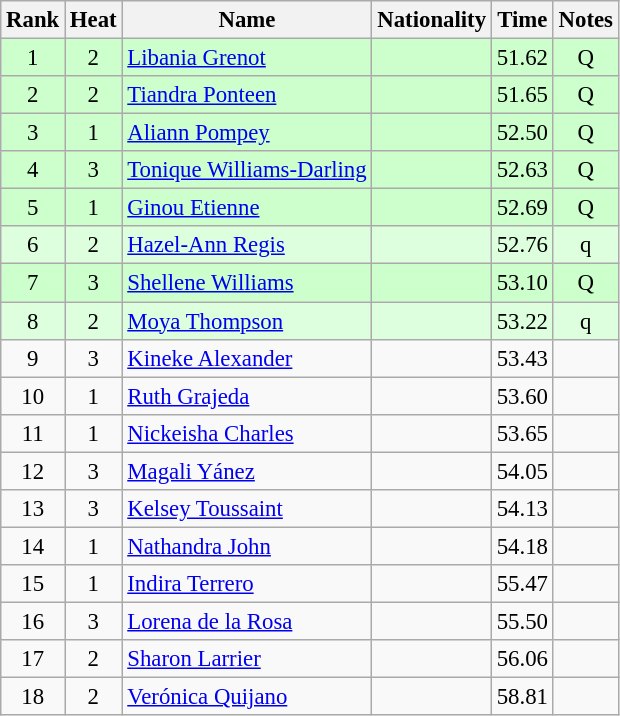<table class="wikitable sortable" style="text-align:center; font-size:95%">
<tr>
<th>Rank</th>
<th>Heat</th>
<th>Name</th>
<th>Nationality</th>
<th>Time</th>
<th>Notes</th>
</tr>
<tr bgcolor=ccffcc>
<td>1</td>
<td>2</td>
<td align=left><a href='#'>Libania Grenot</a></td>
<td align=left></td>
<td>51.62</td>
<td>Q</td>
</tr>
<tr bgcolor=ccffcc>
<td>2</td>
<td>2</td>
<td align=left><a href='#'>Tiandra Ponteen</a></td>
<td align=left></td>
<td>51.65</td>
<td>Q</td>
</tr>
<tr bgcolor=ccffcc>
<td>3</td>
<td>1</td>
<td align=left><a href='#'>Aliann Pompey</a></td>
<td align=left></td>
<td>52.50</td>
<td>Q</td>
</tr>
<tr bgcolor=ccffcc>
<td>4</td>
<td>3</td>
<td align=left><a href='#'>Tonique Williams-Darling</a></td>
<td align=left></td>
<td>52.63</td>
<td>Q</td>
</tr>
<tr bgcolor=ccffcc>
<td>5</td>
<td>1</td>
<td align=left><a href='#'>Ginou Etienne</a></td>
<td align=left></td>
<td>52.69</td>
<td>Q</td>
</tr>
<tr bgcolor=ddffdd>
<td>6</td>
<td>2</td>
<td align=left><a href='#'>Hazel-Ann Regis</a></td>
<td align=left></td>
<td>52.76</td>
<td>q</td>
</tr>
<tr bgcolor=ccffcc>
<td>7</td>
<td>3</td>
<td align=left><a href='#'>Shellene Williams</a></td>
<td align=left></td>
<td>53.10</td>
<td>Q</td>
</tr>
<tr bgcolor=ddffdd>
<td>8</td>
<td>2</td>
<td align=left><a href='#'>Moya Thompson</a></td>
<td align=left></td>
<td>53.22</td>
<td>q</td>
</tr>
<tr>
<td>9</td>
<td>3</td>
<td align=left><a href='#'>Kineke Alexander</a></td>
<td align=left></td>
<td>53.43</td>
<td></td>
</tr>
<tr>
<td>10</td>
<td>1</td>
<td align=left><a href='#'>Ruth Grajeda</a></td>
<td align=left></td>
<td>53.60</td>
<td></td>
</tr>
<tr>
<td>11</td>
<td>1</td>
<td align=left><a href='#'>Nickeisha Charles</a></td>
<td align=left></td>
<td>53.65</td>
<td></td>
</tr>
<tr>
<td>12</td>
<td>3</td>
<td align=left><a href='#'>Magali Yánez</a></td>
<td align=left></td>
<td>54.05</td>
<td></td>
</tr>
<tr>
<td>13</td>
<td>3</td>
<td align=left><a href='#'>Kelsey Toussaint</a></td>
<td align=left></td>
<td>54.13</td>
<td></td>
</tr>
<tr>
<td>14</td>
<td>1</td>
<td align=left><a href='#'>Nathandra John</a></td>
<td align=left></td>
<td>54.18</td>
<td></td>
</tr>
<tr>
<td>15</td>
<td>1</td>
<td align=left><a href='#'>Indira Terrero</a></td>
<td align=left></td>
<td>55.47</td>
<td></td>
</tr>
<tr>
<td>16</td>
<td>3</td>
<td align=left><a href='#'>Lorena de la Rosa</a></td>
<td align=left></td>
<td>55.50</td>
<td></td>
</tr>
<tr>
<td>17</td>
<td>2</td>
<td align=left><a href='#'>Sharon Larrier</a></td>
<td align=left></td>
<td>56.06</td>
<td></td>
</tr>
<tr>
<td>18</td>
<td>2</td>
<td align=left><a href='#'>Verónica Quijano</a></td>
<td align=left></td>
<td>58.81</td>
<td></td>
</tr>
</table>
